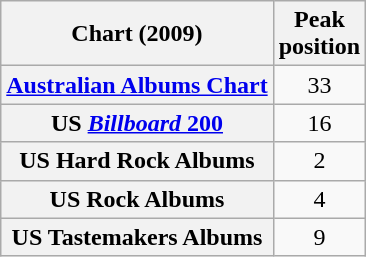<table class="wikitable sortable plainrowheaders">
<tr>
<th>Chart (2009)</th>
<th>Peak<br>position</th>
</tr>
<tr>
<th scope="row"><a href='#'>Australian Albums Chart</a></th>
<td align="center">33</td>
</tr>
<tr>
<th scope="row">US <a href='#'><em>Billboard</em> 200</a></th>
<td align="center">16</td>
</tr>
<tr>
<th scope="row">US Hard Rock Albums</th>
<td align="center">2</td>
</tr>
<tr>
<th scope="row">US Rock Albums</th>
<td align="center">4</td>
</tr>
<tr>
<th scope="row">US Tastemakers Albums</th>
<td align="center">9</td>
</tr>
</table>
